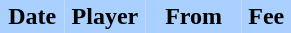<table border="0" cellspacing="0" cellpadding="2">
<tr bgcolor=AAD0FF>
<th width=20%>Date</th>
<th width=25%>Player</th>
<th width=30%>From</th>
<th width=15%>Fee</th>
</tr>
<tr>
<td></td>
<td></td>
<td></td>
</tr>
</table>
